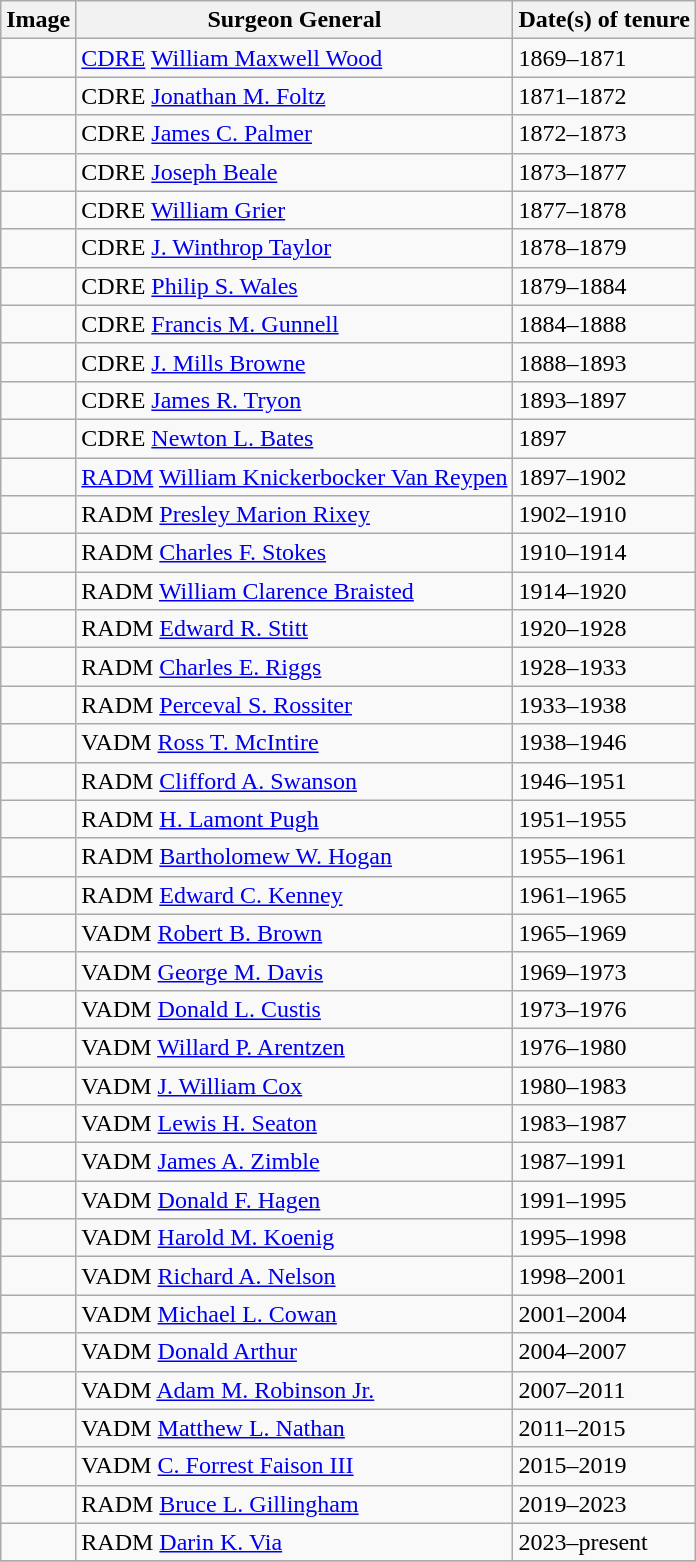<table class="wikitable">
<tr>
<th>Image</th>
<th>Surgeon General</th>
<th>Date(s) of tenure</th>
</tr>
<tr>
<td></td>
<td><a href='#'>CDRE</a> <a href='#'>William Maxwell Wood</a></td>
<td>1869–1871</td>
</tr>
<tr>
<td></td>
<td>CDRE <a href='#'>Jonathan M. Foltz</a></td>
<td>1871–1872</td>
</tr>
<tr>
<td></td>
<td>CDRE <a href='#'>James C. Palmer</a></td>
<td>1872–1873</td>
</tr>
<tr>
<td></td>
<td>CDRE <a href='#'>Joseph Beale</a></td>
<td>1873–1877</td>
</tr>
<tr>
<td></td>
<td>CDRE <a href='#'>William Grier</a></td>
<td>1877–1878</td>
</tr>
<tr>
<td></td>
<td>CDRE <a href='#'>J. Winthrop Taylor</a></td>
<td>1878–1879</td>
</tr>
<tr>
<td></td>
<td>CDRE <a href='#'>Philip S. Wales</a></td>
<td>1879–1884</td>
</tr>
<tr>
<td></td>
<td>CDRE <a href='#'>Francis M. Gunnell</a></td>
<td>1884–1888</td>
</tr>
<tr>
<td></td>
<td>CDRE <a href='#'>J. Mills Browne</a></td>
<td>1888–1893</td>
</tr>
<tr>
<td></td>
<td>CDRE <a href='#'>James R. Tryon</a></td>
<td>1893–1897</td>
</tr>
<tr>
<td></td>
<td>CDRE <a href='#'>Newton L. Bates</a></td>
<td>1897</td>
</tr>
<tr>
<td></td>
<td><a href='#'>RADM</a> <a href='#'>William Knickerbocker Van Reypen</a></td>
<td>1897–1902</td>
</tr>
<tr>
<td></td>
<td>RADM <a href='#'>Presley Marion Rixey</a></td>
<td>1902–1910</td>
</tr>
<tr>
<td></td>
<td>RADM <a href='#'>Charles F. Stokes</a></td>
<td>1910–1914</td>
</tr>
<tr>
<td></td>
<td>RADM <a href='#'>William Clarence Braisted</a></td>
<td>1914–1920</td>
</tr>
<tr>
<td></td>
<td>RADM <a href='#'>Edward R. Stitt</a></td>
<td>1920–1928</td>
</tr>
<tr>
<td></td>
<td>RADM <a href='#'>Charles E. Riggs</a></td>
<td>1928–1933</td>
</tr>
<tr>
<td></td>
<td>RADM <a href='#'>Perceval S. Rossiter</a></td>
<td>1933–1938</td>
</tr>
<tr>
<td></td>
<td>VADM <a href='#'>Ross T. McIntire</a></td>
<td>1938–1946</td>
</tr>
<tr>
<td></td>
<td>RADM <a href='#'>Clifford A. Swanson</a></td>
<td>1946–1951</td>
</tr>
<tr>
<td></td>
<td>RADM <a href='#'>H. Lamont Pugh</a></td>
<td>1951–1955</td>
</tr>
<tr>
<td></td>
<td>RADM <a href='#'>Bartholomew W. Hogan</a></td>
<td>1955–1961</td>
</tr>
<tr>
<td></td>
<td>RADM <a href='#'>Edward C. Kenney</a></td>
<td>1961–1965</td>
</tr>
<tr>
<td></td>
<td>VADM <a href='#'>Robert B. Brown</a></td>
<td>1965–1969</td>
</tr>
<tr>
<td></td>
<td>VADM <a href='#'>George M. Davis</a></td>
<td>1969–1973</td>
</tr>
<tr>
<td></td>
<td>VADM <a href='#'>Donald L. Custis</a></td>
<td>1973–1976</td>
</tr>
<tr>
<td></td>
<td>VADM <a href='#'>Willard P. Arentzen</a></td>
<td>1976–1980</td>
</tr>
<tr>
<td></td>
<td>VADM <a href='#'>J. William Cox</a></td>
<td>1980–1983</td>
</tr>
<tr>
<td></td>
<td>VADM <a href='#'>Lewis H. Seaton</a></td>
<td>1983–1987</td>
</tr>
<tr>
<td></td>
<td>VADM <a href='#'>James A. Zimble</a></td>
<td>1987–1991</td>
</tr>
<tr>
<td></td>
<td>VADM <a href='#'>Donald F. Hagen</a></td>
<td>1991–1995</td>
</tr>
<tr>
<td></td>
<td>VADM <a href='#'>Harold M. Koenig</a></td>
<td>1995–1998</td>
</tr>
<tr>
<td></td>
<td>VADM <a href='#'>Richard A. Nelson</a></td>
<td>1998–2001</td>
</tr>
<tr>
<td></td>
<td>VADM <a href='#'>Michael L. Cowan</a></td>
<td>2001–2004</td>
</tr>
<tr>
<td></td>
<td>VADM <a href='#'>Donald Arthur</a></td>
<td>2004–2007</td>
</tr>
<tr>
<td></td>
<td>VADM <a href='#'>Adam M. Robinson Jr.</a></td>
<td>2007–2011</td>
</tr>
<tr>
<td></td>
<td>VADM <a href='#'>Matthew L. Nathan</a></td>
<td>2011–2015</td>
</tr>
<tr>
<td></td>
<td>VADM <a href='#'>C. Forrest Faison III</a></td>
<td>2015–2019</td>
</tr>
<tr>
<td></td>
<td>RADM <a href='#'>Bruce L. Gillingham</a></td>
<td>2019–2023</td>
</tr>
<tr>
<td></td>
<td>RADM <a href='#'>Darin K. Via</a></td>
<td>2023–present</td>
</tr>
<tr>
</tr>
</table>
